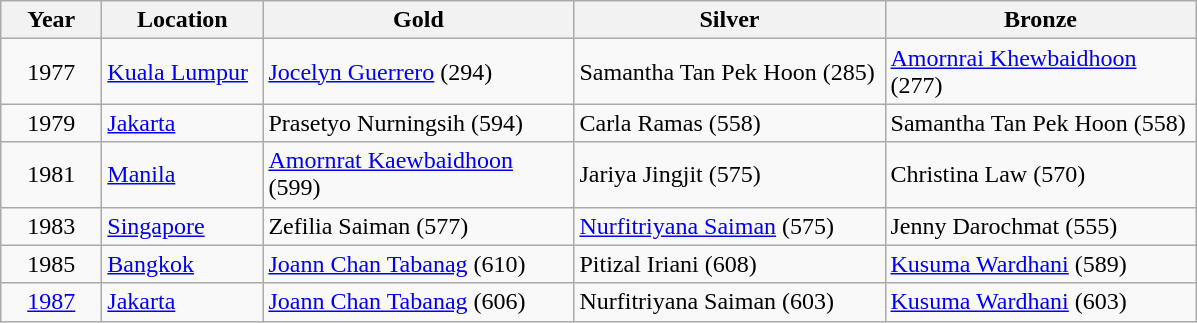<table class="wikitable">
<tr>
<th width="60">Year</th>
<th width="100">Location</th>
<th width="200">Gold</th>
<th width="200">Silver</th>
<th width="200">Bronze</th>
</tr>
<tr>
<td align="center">1977</td>
<td><a href='#'>Kuala Lumpur</a></td>
<td> <a href='#'>Jocelyn Guerrero</a> (294)</td>
<td> Samantha Tan Pek Hoon (285)</td>
<td> <a href='#'>Amornrai Khewbaidhoon</a> (277)</td>
</tr>
<tr>
<td align="center">1979</td>
<td><a href='#'>Jakarta</a></td>
<td> Prasetyo Nurningsih (594)</td>
<td> Carla Ramas (558)</td>
<td> Samantha Tan Pek Hoon (558)</td>
</tr>
<tr>
<td align="center">1981</td>
<td><a href='#'>Manila</a></td>
<td> <a href='#'>Amornrat Kaewbaidhoon</a> (599)</td>
<td> Jariya Jingjit (575)</td>
<td> Christina Law (570)</td>
</tr>
<tr>
<td align="center">1983</td>
<td><a href='#'>Singapore</a></td>
<td> Zefilia Saiman (577)</td>
<td> <a href='#'>Nurfitriyana Saiman</a> (575)</td>
<td> Jenny Darochmat (555)</td>
</tr>
<tr>
<td align="center">1985</td>
<td><a href='#'>Bangkok</a></td>
<td> <a href='#'>Joann Chan Tabanag</a> (610)</td>
<td> Pitizal Iriani (608)</td>
<td> <a href='#'>Kusuma Wardhani</a> (589)</td>
</tr>
<tr>
<td align="center"><a href='#'>1987</a></td>
<td><a href='#'>Jakarta</a></td>
<td> <a href='#'>Joann Chan Tabanag</a> (606)</td>
<td> Nurfitriyana Saiman (603)</td>
<td> <a href='#'>Kusuma Wardhani</a> (603)</td>
</tr>
</table>
